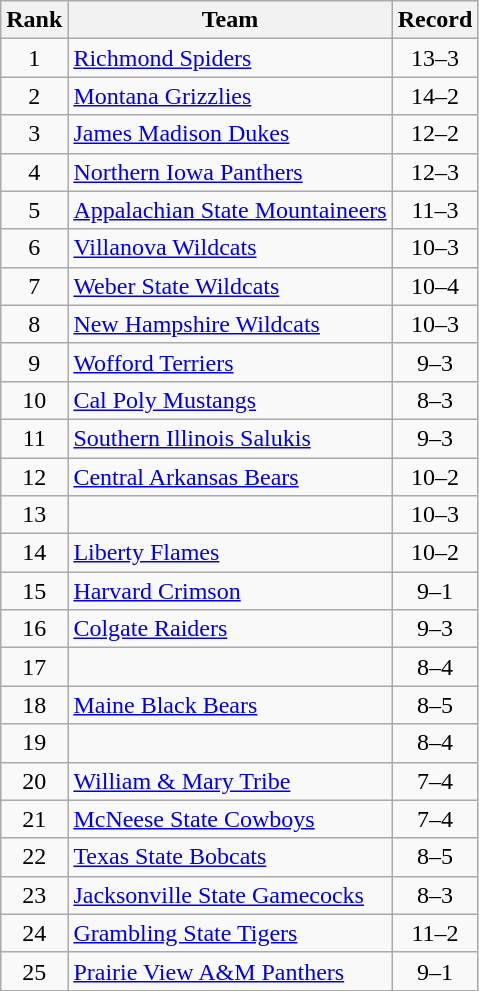<table class="wikitable">
<tr>
<th>Rank</th>
<th>Team</th>
<th>Record</th>
</tr>
<tr>
<td align="center">1</td>
<td><a href='#'>Richmond Spiders</a></td>
<td align="center">13–3</td>
</tr>
<tr>
<td align="center">2</td>
<td><a href='#'>Montana Grizzlies</a></td>
<td align="center">14–2</td>
</tr>
<tr>
<td align="center">3</td>
<td><a href='#'>James Madison Dukes</a></td>
<td align="center">12–2</td>
</tr>
<tr>
<td align="center">4</td>
<td><a href='#'>Northern Iowa Panthers</a></td>
<td align="center">12–3</td>
</tr>
<tr>
<td align="center">5</td>
<td><a href='#'>Appalachian State Mountaineers</a></td>
<td align="center">11–3</td>
</tr>
<tr>
<td align="center">6</td>
<td><a href='#'>Villanova Wildcats</a></td>
<td align="center">10–3</td>
</tr>
<tr>
<td align="center">7</td>
<td><a href='#'>Weber State Wildcats</a></td>
<td align="center">10–4</td>
</tr>
<tr>
<td align="center">8</td>
<td><a href='#'>New Hampshire Wildcats</a></td>
<td align="center">10–3</td>
</tr>
<tr>
<td align="center">9</td>
<td><a href='#'>Wofford Terriers</a></td>
<td align="center">9–3</td>
</tr>
<tr>
<td align="center">10</td>
<td><a href='#'>Cal Poly Mustangs</a></td>
<td align="center">8–3</td>
</tr>
<tr>
<td align="center">11</td>
<td><a href='#'>Southern Illinois Salukis</a></td>
<td align="center">9–3</td>
</tr>
<tr>
<td align="center">12</td>
<td><a href='#'>Central Arkansas Bears</a></td>
<td align="center">10–2</td>
</tr>
<tr>
<td align="center">13</td>
<td></td>
<td align="center">10–3</td>
</tr>
<tr>
<td align="center">14</td>
<td><a href='#'>Liberty Flames</a></td>
<td align="center">10–2</td>
</tr>
<tr>
<td align="center">15</td>
<td><a href='#'>Harvard Crimson</a></td>
<td align="center">9–1</td>
</tr>
<tr>
<td align="center">16</td>
<td><a href='#'>Colgate Raiders</a></td>
<td align="center">9–3</td>
</tr>
<tr>
<td align="center">17</td>
<td></td>
<td align="center">8–4</td>
</tr>
<tr>
<td align="center">18</td>
<td><a href='#'>Maine Black Bears</a></td>
<td align="center">8–5</td>
</tr>
<tr>
<td align="center">19</td>
<td></td>
<td align="center">8–4</td>
</tr>
<tr>
<td align="center">20</td>
<td><a href='#'>William & Mary Tribe</a></td>
<td align="center">7–4</td>
</tr>
<tr>
<td align="center">21</td>
<td><a href='#'>McNeese State Cowboys</a></td>
<td align="center">7–4</td>
</tr>
<tr>
<td align="center">22</td>
<td><a href='#'>Texas State Bobcats</a></td>
<td align="center">8–5</td>
</tr>
<tr>
<td align="center">23</td>
<td><a href='#'>Jacksonville State Gamecocks</a></td>
<td align="center">8–3</td>
</tr>
<tr>
<td align="center">24</td>
<td><a href='#'>Grambling State Tigers</a></td>
<td align="center">11–2</td>
</tr>
<tr>
<td align="center">25</td>
<td><a href='#'>Prairie View A&M Panthers</a></td>
<td align="center">9–1</td>
</tr>
</table>
